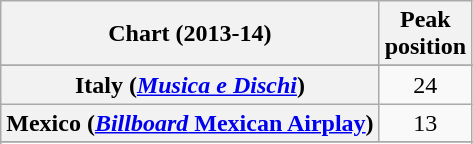<table class="wikitable sortable plainrowheaders" style="text-align:center">
<tr>
<th scope="col">Chart (2013-14)</th>
<th scope="col">Peak<br>position</th>
</tr>
<tr>
</tr>
<tr>
</tr>
<tr>
</tr>
<tr>
</tr>
<tr>
</tr>
<tr>
</tr>
<tr>
</tr>
<tr>
</tr>
<tr>
</tr>
<tr>
<th scope="row">Italy (<em><a href='#'>Musica e Dischi</a></em>)</th>
<td>24</td>
</tr>
<tr>
<th scope="row">Mexico (<a href='#'><em>Billboard</em> Mexican Airplay</a>)</th>
<td>13</td>
</tr>
<tr>
</tr>
<tr>
</tr>
<tr>
</tr>
<tr>
</tr>
<tr>
</tr>
<tr>
</tr>
<tr>
</tr>
<tr>
</tr>
</table>
